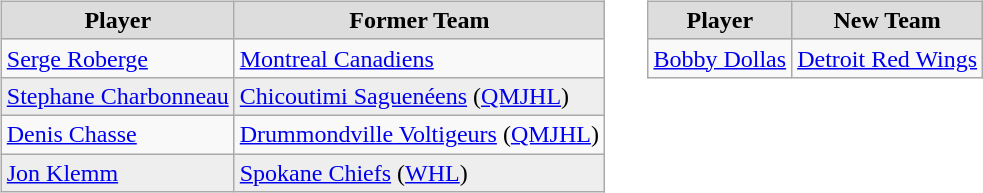<table cellspacing="10">
<tr>
<td valign="top"><br><table class="wikitable">
<tr style="text-align:center; background:#ddd;">
<td><strong>Player</strong></td>
<td><strong>Former Team</strong></td>
</tr>
<tr>
<td><a href='#'>Serge Roberge</a></td>
<td><a href='#'>Montreal Canadiens</a></td>
</tr>
<tr style="background:#eee;">
<td><a href='#'>Stephane Charbonneau</a></td>
<td><a href='#'>Chicoutimi Saguenéens</a> (<a href='#'>QMJHL</a>)</td>
</tr>
<tr>
<td><a href='#'>Denis Chasse</a></td>
<td><a href='#'>Drummondville Voltigeurs</a> (<a href='#'>QMJHL</a>)</td>
</tr>
<tr style="background:#eee;">
<td><a href='#'>Jon Klemm</a></td>
<td><a href='#'>Spokane Chiefs</a> (<a href='#'>WHL</a>)</td>
</tr>
</table>
</td>
<td valign="top"><br><table class="wikitable">
<tr style="text-align:center; background:#ddd;">
<td><strong>Player</strong></td>
<td><strong>New Team</strong></td>
</tr>
<tr>
<td><a href='#'>Bobby Dollas</a></td>
<td><a href='#'>Detroit Red Wings</a></td>
</tr>
</table>
</td>
</tr>
</table>
